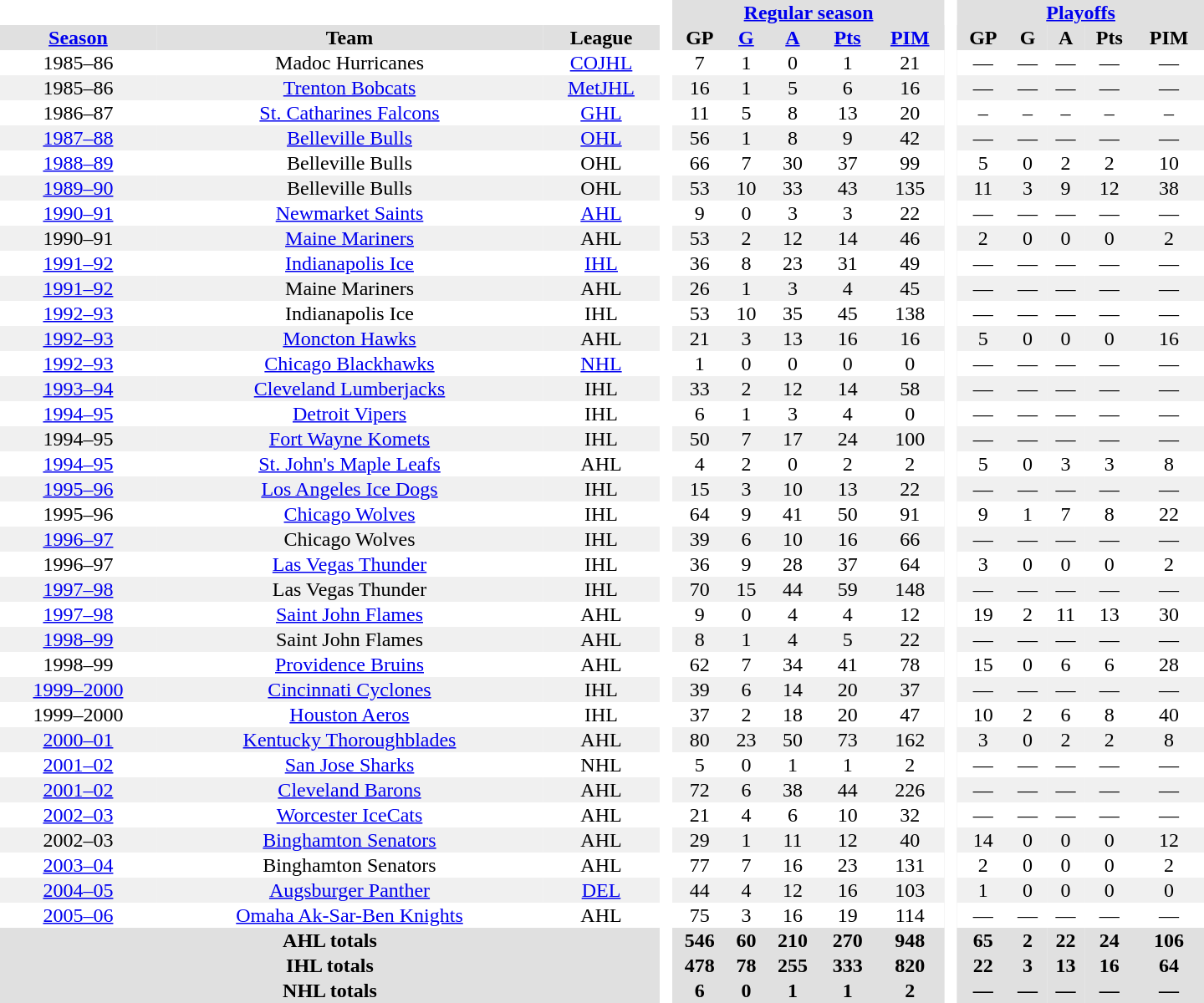<table border="0" cellpadding="1" cellspacing="0" style="text-align:center; width:60em;">
<tr style="background:#e0e0e0;">
<th colspan="3"  bgcolor="#ffffff"> </th>
<th rowspan="99" bgcolor="#ffffff"> </th>
<th colspan="5"><a href='#'>Regular season</a></th>
<th rowspan="99" bgcolor="#ffffff"> </th>
<th colspan="5"><a href='#'>Playoffs</a></th>
</tr>
<tr style="background:#e0e0e0;">
<th><a href='#'>Season</a></th>
<th>Team</th>
<th>League</th>
<th>GP</th>
<th><a href='#'>G</a></th>
<th><a href='#'>A</a></th>
<th><a href='#'>Pts</a></th>
<th><a href='#'>PIM</a></th>
<th>GP</th>
<th>G</th>
<th>A</th>
<th>Pts</th>
<th>PIM</th>
</tr>
<tr>
<td>1985–86</td>
<td>Madoc Hurricanes</td>
<td><a href='#'>COJHL</a></td>
<td>7</td>
<td>1</td>
<td>0</td>
<td>1</td>
<td>21</td>
<td>—</td>
<td>—</td>
<td>—</td>
<td>—</td>
<td>—</td>
</tr>
<tr bgcolor="#f0f0f0">
<td>1985–86</td>
<td><a href='#'>Trenton Bobcats</a></td>
<td><a href='#'>MetJHL</a></td>
<td>16</td>
<td>1</td>
<td>5</td>
<td>6</td>
<td>16</td>
<td>—</td>
<td>—</td>
<td>—</td>
<td>—</td>
<td>—</td>
</tr>
<tr>
<td>1986–87</td>
<td><a href='#'>St. Catharines Falcons</a></td>
<td><a href='#'>GHL</a></td>
<td>11</td>
<td>5</td>
<td>8</td>
<td>13</td>
<td>20</td>
<td>–</td>
<td>–</td>
<td>–</td>
<td>–</td>
<td>–</td>
</tr>
<tr bgcolor="#f0f0f0">
<td><a href='#'>1987–88</a></td>
<td><a href='#'>Belleville Bulls</a></td>
<td><a href='#'>OHL</a></td>
<td>56</td>
<td>1</td>
<td>8</td>
<td>9</td>
<td>42</td>
<td>—</td>
<td>—</td>
<td>—</td>
<td>—</td>
<td>—</td>
</tr>
<tr>
<td><a href='#'>1988–89</a></td>
<td>Belleville Bulls</td>
<td>OHL</td>
<td>66</td>
<td>7</td>
<td>30</td>
<td>37</td>
<td>99</td>
<td>5</td>
<td>0</td>
<td>2</td>
<td>2</td>
<td>10</td>
</tr>
<tr bgcolor="#f0f0f0">
<td><a href='#'>1989–90</a></td>
<td>Belleville Bulls</td>
<td>OHL</td>
<td>53</td>
<td>10</td>
<td>33</td>
<td>43</td>
<td>135</td>
<td>11</td>
<td>3</td>
<td>9</td>
<td>12</td>
<td>38</td>
</tr>
<tr>
<td><a href='#'>1990–91</a></td>
<td><a href='#'>Newmarket Saints</a></td>
<td><a href='#'>AHL</a></td>
<td>9</td>
<td>0</td>
<td>3</td>
<td>3</td>
<td>22</td>
<td>—</td>
<td>—</td>
<td>—</td>
<td>—</td>
<td>—</td>
</tr>
<tr bgcolor="#f0f0f0">
<td>1990–91</td>
<td><a href='#'>Maine Mariners</a></td>
<td>AHL</td>
<td>53</td>
<td>2</td>
<td>12</td>
<td>14</td>
<td>46</td>
<td>2</td>
<td>0</td>
<td>0</td>
<td>0</td>
<td>2</td>
</tr>
<tr>
<td><a href='#'>1991–92</a></td>
<td><a href='#'>Indianapolis Ice</a></td>
<td><a href='#'>IHL</a></td>
<td>36</td>
<td>8</td>
<td>23</td>
<td>31</td>
<td>49</td>
<td>—</td>
<td>—</td>
<td>—</td>
<td>—</td>
<td>—</td>
</tr>
<tr bgcolor="#f0f0f0">
<td><a href='#'>1991–92</a></td>
<td>Maine Mariners</td>
<td>AHL</td>
<td>26</td>
<td>1</td>
<td>3</td>
<td>4</td>
<td>45</td>
<td>—</td>
<td>—</td>
<td>—</td>
<td>—</td>
<td>—</td>
</tr>
<tr>
<td><a href='#'>1992–93</a></td>
<td>Indianapolis Ice</td>
<td>IHL</td>
<td>53</td>
<td>10</td>
<td>35</td>
<td>45</td>
<td>138</td>
<td>—</td>
<td>—</td>
<td>—</td>
<td>—</td>
<td>—</td>
</tr>
<tr bgcolor="#f0f0f0">
<td><a href='#'>1992–93</a></td>
<td><a href='#'>Moncton Hawks</a></td>
<td>AHL</td>
<td>21</td>
<td>3</td>
<td>13</td>
<td>16</td>
<td>16</td>
<td>5</td>
<td>0</td>
<td>0</td>
<td>0</td>
<td>16</td>
</tr>
<tr>
<td><a href='#'>1992–93</a></td>
<td><a href='#'>Chicago Blackhawks</a></td>
<td><a href='#'>NHL</a></td>
<td>1</td>
<td>0</td>
<td>0</td>
<td>0</td>
<td>0</td>
<td>—</td>
<td>—</td>
<td>—</td>
<td>—</td>
<td>—</td>
</tr>
<tr bgcolor="#f0f0f0">
<td><a href='#'>1993–94</a></td>
<td><a href='#'>Cleveland Lumberjacks</a></td>
<td>IHL</td>
<td>33</td>
<td>2</td>
<td>12</td>
<td>14</td>
<td>58</td>
<td>—</td>
<td>—</td>
<td>—</td>
<td>—</td>
<td>—</td>
</tr>
<tr>
<td><a href='#'>1994–95</a></td>
<td><a href='#'>Detroit Vipers</a></td>
<td>IHL</td>
<td>6</td>
<td>1</td>
<td>3</td>
<td>4</td>
<td>0</td>
<td>—</td>
<td>—</td>
<td>—</td>
<td>—</td>
<td>—</td>
</tr>
<tr bgcolor="#f0f0f0">
<td>1994–95</td>
<td><a href='#'>Fort Wayne Komets</a></td>
<td>IHL</td>
<td>50</td>
<td>7</td>
<td>17</td>
<td>24</td>
<td>100</td>
<td>—</td>
<td>—</td>
<td>—</td>
<td>—</td>
<td>—</td>
</tr>
<tr>
<td><a href='#'>1994–95</a></td>
<td><a href='#'>St. John's Maple Leafs</a></td>
<td>AHL</td>
<td>4</td>
<td>2</td>
<td>0</td>
<td>2</td>
<td>2</td>
<td>5</td>
<td>0</td>
<td>3</td>
<td>3</td>
<td>8</td>
</tr>
<tr bgcolor="#f0f0f0">
<td><a href='#'>1995–96</a></td>
<td><a href='#'>Los Angeles Ice Dogs</a></td>
<td>IHL</td>
<td>15</td>
<td>3</td>
<td>10</td>
<td>13</td>
<td>22</td>
<td>—</td>
<td>—</td>
<td>—</td>
<td>—</td>
<td>—</td>
</tr>
<tr>
<td>1995–96</td>
<td><a href='#'>Chicago Wolves</a></td>
<td>IHL</td>
<td>64</td>
<td>9</td>
<td>41</td>
<td>50</td>
<td>91</td>
<td>9</td>
<td>1</td>
<td>7</td>
<td>8</td>
<td>22</td>
</tr>
<tr bgcolor="#f0f0f0">
<td><a href='#'>1996–97</a></td>
<td>Chicago Wolves</td>
<td>IHL</td>
<td>39</td>
<td>6</td>
<td>10</td>
<td>16</td>
<td>66</td>
<td>—</td>
<td>—</td>
<td>—</td>
<td>—</td>
<td>—</td>
</tr>
<tr>
<td>1996–97</td>
<td><a href='#'>Las Vegas Thunder</a></td>
<td>IHL</td>
<td>36</td>
<td>9</td>
<td>28</td>
<td>37</td>
<td>64</td>
<td>3</td>
<td>0</td>
<td>0</td>
<td>0</td>
<td>2</td>
</tr>
<tr bgcolor="#f0f0f0">
<td><a href='#'>1997–98</a></td>
<td>Las Vegas Thunder</td>
<td>IHL</td>
<td>70</td>
<td>15</td>
<td>44</td>
<td>59</td>
<td>148</td>
<td>—</td>
<td>—</td>
<td>—</td>
<td>—</td>
<td>—</td>
</tr>
<tr>
<td><a href='#'>1997–98</a></td>
<td><a href='#'>Saint John Flames</a></td>
<td>AHL</td>
<td>9</td>
<td>0</td>
<td>4</td>
<td>4</td>
<td>12</td>
<td>19</td>
<td>2</td>
<td>11</td>
<td>13</td>
<td>30</td>
</tr>
<tr bgcolor="#f0f0f0">
<td><a href='#'>1998–99</a></td>
<td>Saint John Flames</td>
<td>AHL</td>
<td>8</td>
<td>1</td>
<td>4</td>
<td>5</td>
<td>22</td>
<td>—</td>
<td>—</td>
<td>—</td>
<td>—</td>
<td>—</td>
</tr>
<tr>
<td>1998–99</td>
<td><a href='#'>Providence Bruins</a></td>
<td>AHL</td>
<td>62</td>
<td>7</td>
<td>34</td>
<td>41</td>
<td>78</td>
<td>15</td>
<td>0</td>
<td>6</td>
<td>6</td>
<td>28</td>
</tr>
<tr bgcolor="#f0f0f0">
<td><a href='#'>1999–2000</a></td>
<td><a href='#'>Cincinnati Cyclones</a></td>
<td>IHL</td>
<td>39</td>
<td>6</td>
<td>14</td>
<td>20</td>
<td>37</td>
<td>—</td>
<td>—</td>
<td>—</td>
<td>—</td>
<td>—</td>
</tr>
<tr>
<td>1999–2000</td>
<td><a href='#'>Houston Aeros</a></td>
<td>IHL</td>
<td>37</td>
<td>2</td>
<td>18</td>
<td>20</td>
<td>47</td>
<td>10</td>
<td>2</td>
<td>6</td>
<td>8</td>
<td>40</td>
</tr>
<tr bgcolor="#f0f0f0">
<td><a href='#'>2000–01</a></td>
<td><a href='#'>Kentucky Thoroughblades</a></td>
<td>AHL</td>
<td>80</td>
<td>23</td>
<td>50</td>
<td>73</td>
<td>162</td>
<td>3</td>
<td>0</td>
<td>2</td>
<td>2</td>
<td>8</td>
</tr>
<tr>
<td><a href='#'>2001–02</a></td>
<td><a href='#'>San Jose Sharks</a></td>
<td>NHL</td>
<td>5</td>
<td>0</td>
<td>1</td>
<td>1</td>
<td>2</td>
<td>—</td>
<td>—</td>
<td>—</td>
<td>—</td>
<td>—</td>
</tr>
<tr bgcolor="#f0f0f0">
<td><a href='#'>2001–02</a></td>
<td><a href='#'>Cleveland Barons</a></td>
<td>AHL</td>
<td>72</td>
<td>6</td>
<td>38</td>
<td>44</td>
<td>226</td>
<td>—</td>
<td>—</td>
<td>—</td>
<td>—</td>
<td>—</td>
</tr>
<tr>
<td><a href='#'>2002–03</a></td>
<td><a href='#'>Worcester IceCats</a></td>
<td>AHL</td>
<td>21</td>
<td>4</td>
<td>6</td>
<td>10</td>
<td>32</td>
<td>—</td>
<td>—</td>
<td>—</td>
<td>—</td>
<td>—</td>
</tr>
<tr bgcolor="#f0f0f0">
<td>2002–03</td>
<td><a href='#'>Binghamton Senators</a></td>
<td>AHL</td>
<td>29</td>
<td>1</td>
<td>11</td>
<td>12</td>
<td>40</td>
<td>14</td>
<td>0</td>
<td>0</td>
<td>0</td>
<td>12</td>
</tr>
<tr>
<td><a href='#'>2003–04</a></td>
<td>Binghamton Senators</td>
<td>AHL</td>
<td>77</td>
<td>7</td>
<td>16</td>
<td>23</td>
<td>131</td>
<td>2</td>
<td>0</td>
<td>0</td>
<td>0</td>
<td>2</td>
</tr>
<tr bgcolor="#f0f0f0">
<td><a href='#'>2004–05</a></td>
<td><a href='#'>Augsburger Panther</a></td>
<td><a href='#'>DEL</a></td>
<td>44</td>
<td>4</td>
<td>12</td>
<td>16</td>
<td>103</td>
<td>1</td>
<td>0</td>
<td>0</td>
<td>0</td>
<td>0</td>
</tr>
<tr>
<td><a href='#'>2005–06</a></td>
<td><a href='#'>Omaha Ak-Sar-Ben Knights</a></td>
<td>AHL</td>
<td>75</td>
<td>3</td>
<td>16</td>
<td>19</td>
<td>114</td>
<td>—</td>
<td>—</td>
<td>—</td>
<td>—</td>
<td>—</td>
</tr>
<tr bgcolor="#e0e0e0">
<th colspan="3">AHL totals</th>
<th>546</th>
<th>60</th>
<th>210</th>
<th>270</th>
<th>948</th>
<th>65</th>
<th>2</th>
<th>22</th>
<th>24</th>
<th>106</th>
</tr>
<tr bgcolor="#e0e0e0">
<th colspan="3">IHL totals</th>
<th>478</th>
<th>78</th>
<th>255</th>
<th>333</th>
<th>820</th>
<th>22</th>
<th>3</th>
<th>13</th>
<th>16</th>
<th>64</th>
</tr>
<tr bgcolor="#e0e0e0">
<th colspan="3">NHL totals</th>
<th>6</th>
<th>0</th>
<th>1</th>
<th>1</th>
<th>2</th>
<th>—</th>
<th>—</th>
<th>—</th>
<th>—</th>
<th>—</th>
</tr>
</table>
